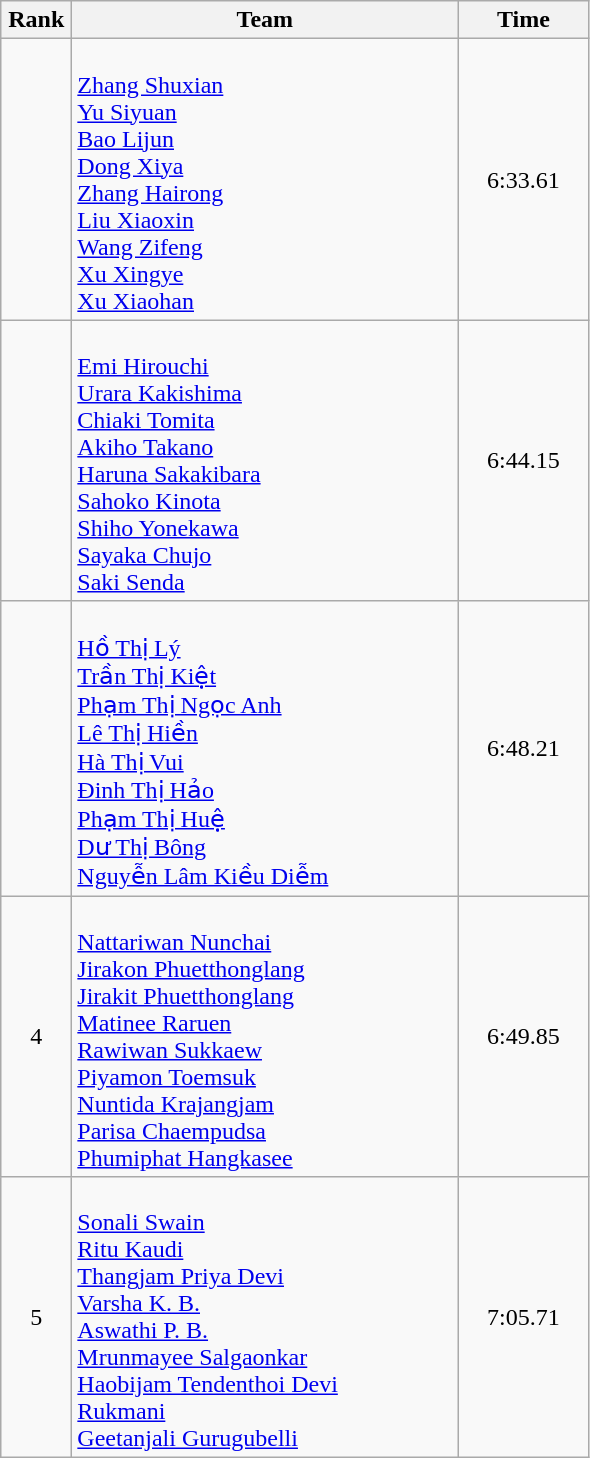<table class=wikitable style="text-align:center">
<tr>
<th width=40>Rank</th>
<th width=250>Team</th>
<th width=80>Time</th>
</tr>
<tr>
<td></td>
<td align="left"><br><a href='#'>Zhang Shuxian</a><br><a href='#'>Yu Siyuan</a><br><a href='#'>Bao Lijun</a><br><a href='#'>Dong Xiya</a><br><a href='#'>Zhang Hairong</a><br><a href='#'>Liu Xiaoxin</a><br><a href='#'>Wang Zifeng</a><br><a href='#'>Xu Xingye</a><br><a href='#'>Xu Xiaohan</a></td>
<td>6:33.61</td>
</tr>
<tr>
<td></td>
<td align="left"><br><a href='#'>Emi Hirouchi</a><br><a href='#'>Urara Kakishima</a><br><a href='#'>Chiaki Tomita</a><br><a href='#'>Akiho Takano</a><br><a href='#'>Haruna Sakakibara</a><br><a href='#'>Sahoko Kinota</a><br><a href='#'>Shiho Yonekawa</a><br><a href='#'>Sayaka Chujo</a><br><a href='#'>Saki Senda</a></td>
<td>6:44.15</td>
</tr>
<tr>
<td></td>
<td align="left"><br><a href='#'>Hồ Thị Lý</a><br><a href='#'>Trần Thị Kiệt</a><br><a href='#'>Phạm Thị Ngọc Anh</a><br><a href='#'>Lê Thị Hiền</a><br><a href='#'>Hà Thị Vui</a><br><a href='#'>Đinh Thị Hảo</a><br><a href='#'>Phạm Thị Huệ</a><br><a href='#'>Dư Thị Bông</a><br><a href='#'>Nguyễn Lâm Kiều Diễm</a></td>
<td>6:48.21</td>
</tr>
<tr>
<td>4</td>
<td align="left"><br><a href='#'>Nattariwan Nunchai</a><br><a href='#'>Jirakon Phuetthonglang</a><br><a href='#'>Jirakit Phuetthonglang</a><br><a href='#'>Matinee Raruen</a><br><a href='#'>Rawiwan Sukkaew</a><br><a href='#'>Piyamon Toemsuk</a><br><a href='#'>Nuntida Krajangjam</a><br><a href='#'>Parisa Chaempudsa</a><br><a href='#'>Phumiphat Hangkasee</a></td>
<td>6:49.85</td>
</tr>
<tr>
<td>5</td>
<td align="left"><br><a href='#'>Sonali Swain</a><br><a href='#'>Ritu Kaudi</a><br><a href='#'>Thangjam Priya Devi</a><br><a href='#'>Varsha K. B.</a><br><a href='#'>Aswathi P. B.</a><br><a href='#'>Mrunmayee Salgaonkar</a><br><a href='#'>Haobijam Tendenthoi Devi</a><br><a href='#'>Rukmani</a><br><a href='#'>Geetanjali Gurugubelli</a></td>
<td>7:05.71</td>
</tr>
</table>
